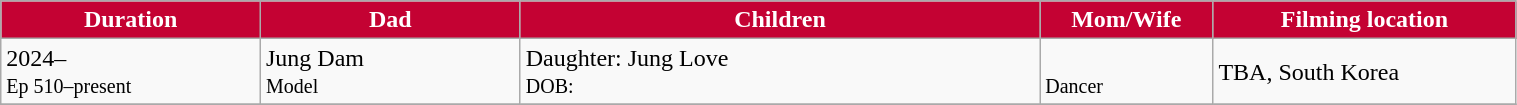<table class="wikitable plainrowheaders" style="width:80%;">
<tr>
<th scope="col"  style="background:#C40233; color:#fff; width:12%;">Duration</th>
<th scope="col"  style="background:#C40233; color:#fff; width:12%;">Dad</th>
<th scope="col"  style="background:#C40233; color:#fff; width:24%;">Children</th>
<th scope="col"  style="background:#C40233; color:#fff; width:8%;">Mom/Wife</th>
<th scope="col"  style="background:#C40233; color:#fff; width:14%;">Filming location</th>
</tr>
<tr>
<td>2024– <br> <small>Ep 510–present</small></td>
<td>Jung Dam<br><small>Model</small></td>
<td>Daughter: Jung Love <br><small>DOB: </small></td>
<td><br><small>Dancer</small></td>
<td>TBA, South Korea</td>
</tr>
<tr>
</tr>
</table>
